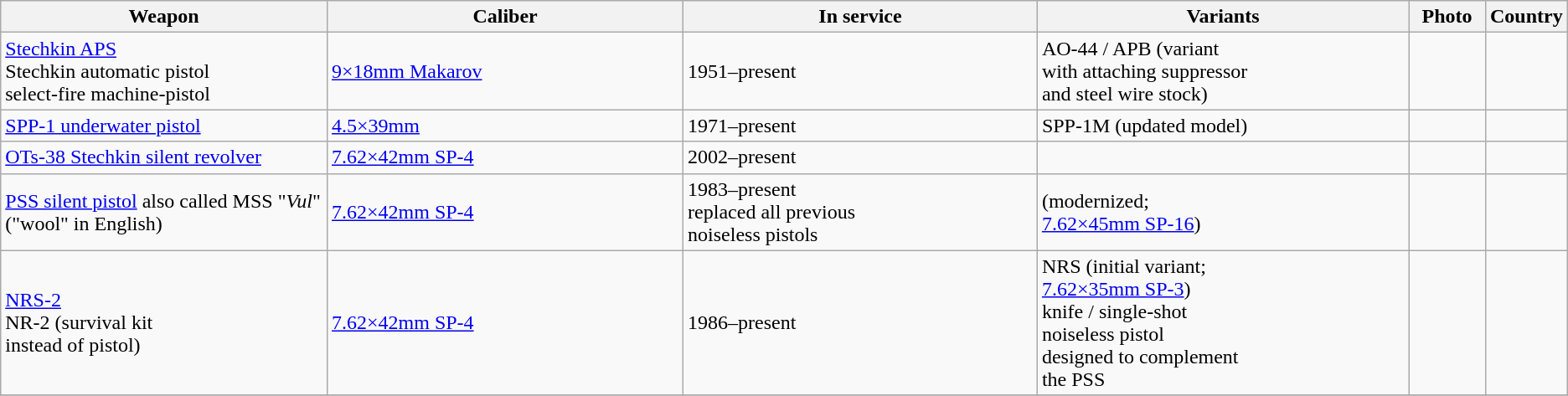<table class="wikitable">
<tr>
<th style="width:22%;", align=left>Weapon</th>
<th style="width:24%;", align=left>Caliber</th>
<th style="width:24%;", align=left>In service</th>
<th style="width:25%;", align=left>Variants</th>
<th style="width:29%;">Photo</th>
<th style="width:16%;", align=left>Country</th>
</tr>
<tr>
<td><a href='#'>Stechkin APS</a><br>Stechkin automatic pistol<br>select-fire machine-pistol</td>
<td><a href='#'>9×18mm Makarov</a></td>
<td>1951–present</td>
<td>AO-44 / APB (variant<br>with attaching suppressor<br>and steel wire stock)</td>
<td></td>
<td></td>
</tr>
<tr>
<td><a href='#'>SPP-1 underwater pistol</a></td>
<td><a href='#'>4.5×39mm</a></td>
<td>1971–present</td>
<td>SPP-1M (updated model)</td>
<td></td>
<td></td>
</tr>
<tr>
<td><a href='#'>OTs-38 Stechkin silent revolver</a></td>
<td><a href='#'>7.62×42mm SP-4</a></td>
<td>2002–present</td>
<td></td>
<td></td>
<td></td>
</tr>
<tr>
<td><a href='#'>PSS silent pistol</a> also called MSS "<em>Vul</em>"<br>("wool" in English)</td>
<td><a href='#'>7.62×42mm SP-4</a></td>
<td>1983–present<br>replaced all previous<br>noiseless pistols</td>
<td>  (modernized;<br><a href='#'>7.62×45mm SP-16</a>)</td>
<td></td>
<td></td>
</tr>
<tr>
<td><a href='#'>NRS-2</a><br>NR-2 (survival kit<br>instead of pistol)</td>
<td><a href='#'>7.62×42mm SP-4</a></td>
<td>1986–present</td>
<td>NRS (initial variant;<br><a href='#'>7.62×35mm SP-3</a>)<br>knife / single-shot<br>noiseless pistol<br>designed to complement<br> the PSS</td>
<td></td>
<td></td>
</tr>
<tr>
</tr>
</table>
